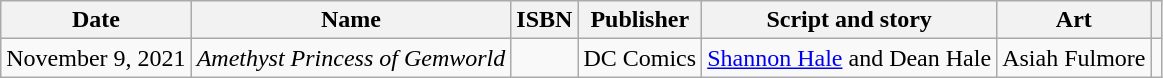<table class="wikitable">
<tr>
<th>Date</th>
<th>Name</th>
<th>ISBN</th>
<th>Publisher</th>
<th>Script and story</th>
<th>Art</th>
<th></th>
</tr>
<tr>
<td>November 9, 2021</td>
<td><em>Amethyst Princess of Gemworld</em></td>
<td></td>
<td>DC Comics</td>
<td><a href='#'>Shannon Hale</a> and Dean Hale</td>
<td>Asiah Fulmore</td>
<td></td>
</tr>
</table>
